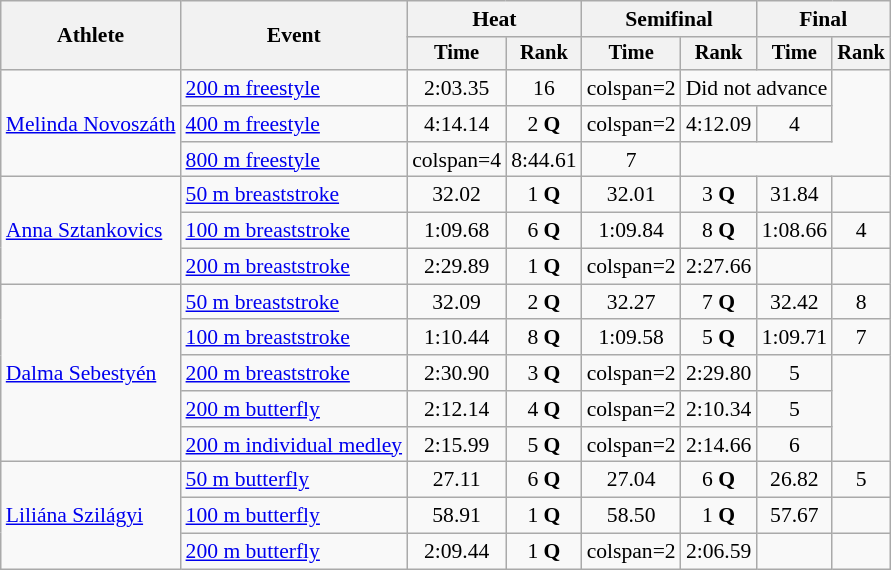<table class=wikitable style="font-size:90%">
<tr>
<th rowspan=2>Athlete</th>
<th rowspan=2>Event</th>
<th colspan="2">Heat</th>
<th colspan="2">Semifinal</th>
<th colspan="2">Final</th>
</tr>
<tr style="font-size:95%">
<th>Time</th>
<th>Rank</th>
<th>Time</th>
<th>Rank</th>
<th>Time</th>
<th>Rank</th>
</tr>
<tr align=center>
<td align=left rowspan=3><a href='#'>Melinda Novoszáth</a></td>
<td align=left><a href='#'>200 m freestyle</a></td>
<td>2:03.35</td>
<td>16</td>
<td>colspan=2 </td>
<td colspan=2>Did not advance</td>
</tr>
<tr align=center>
<td align=left><a href='#'>400 m freestyle</a></td>
<td>4:14.14</td>
<td>2 <strong>Q</strong></td>
<td>colspan=2 </td>
<td>4:12.09</td>
<td>4</td>
</tr>
<tr align=center>
<td align=left><a href='#'>800 m freestyle</a></td>
<td>colspan=4 </td>
<td>8:44.61</td>
<td>7</td>
</tr>
<tr align=center>
<td align=left rowspan=3><a href='#'>Anna Sztankovics</a></td>
<td align=left><a href='#'>50 m breaststroke</a></td>
<td>32.02</td>
<td>1 <strong>Q</strong></td>
<td>32.01</td>
<td>3 <strong>Q</strong></td>
<td>31.84</td>
<td></td>
</tr>
<tr align=center>
<td align=left><a href='#'>100 m breaststroke</a></td>
<td>1:09.68</td>
<td>6 <strong>Q</strong></td>
<td>1:09.84</td>
<td>8 <strong>Q</strong></td>
<td>1:08.66</td>
<td>4</td>
</tr>
<tr align=center>
<td align=left><a href='#'>200 m breaststroke</a></td>
<td>2:29.89</td>
<td>1 <strong>Q</strong></td>
<td>colspan=2 </td>
<td>2:27.66</td>
<td></td>
</tr>
<tr align=center>
<td align=left rowspan=5><a href='#'>Dalma Sebestyén</a></td>
<td align=left><a href='#'>50 m breaststroke</a></td>
<td>32.09</td>
<td>2 <strong>Q</strong></td>
<td>32.27</td>
<td>7 <strong>Q</strong></td>
<td>32.42</td>
<td>8</td>
</tr>
<tr align=center>
<td align=left><a href='#'>100 m breaststroke</a></td>
<td>1:10.44</td>
<td>8 <strong>Q</strong></td>
<td>1:09.58</td>
<td>5 <strong>Q</strong></td>
<td>1:09.71</td>
<td>7</td>
</tr>
<tr align=center>
<td align=left><a href='#'>200 m breaststroke</a></td>
<td>2:30.90</td>
<td>3 <strong>Q</strong></td>
<td>colspan=2 </td>
<td>2:29.80</td>
<td>5</td>
</tr>
<tr align=center>
<td align=left><a href='#'>200 m butterfly</a></td>
<td>2:12.14</td>
<td>4 <strong>Q</strong></td>
<td>colspan=2 </td>
<td>2:10.34</td>
<td>5</td>
</tr>
<tr align=center>
<td align=left><a href='#'>200 m individual medley</a></td>
<td>2:15.99</td>
<td>5 <strong>Q</strong></td>
<td>colspan=2 </td>
<td>2:14.66</td>
<td>6</td>
</tr>
<tr align=center>
<td align=left rowspan=3><a href='#'>Liliána Szilágyi</a></td>
<td align=left><a href='#'>50 m butterfly</a></td>
<td>27.11</td>
<td>6 <strong>Q</strong></td>
<td>27.04</td>
<td>6 <strong>Q</strong></td>
<td>26.82</td>
<td>5</td>
</tr>
<tr align=center>
<td align=left><a href='#'>100 m butterfly</a></td>
<td>58.91</td>
<td>1 <strong>Q</strong></td>
<td>58.50</td>
<td>1 <strong>Q</strong></td>
<td>57.67</td>
<td></td>
</tr>
<tr align=center>
<td align=left><a href='#'>200 m butterfly</a></td>
<td>2:09.44</td>
<td>1 <strong>Q</strong></td>
<td>colspan=2 </td>
<td>2:06.59</td>
<td></td>
</tr>
</table>
